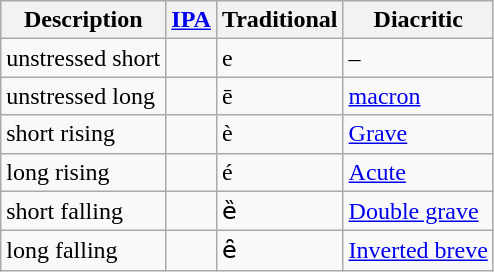<table class="wikitable">
<tr>
<th>Description</th>
<th><a href='#'>IPA</a></th>
<th>Traditional</th>
<th>Diacritic</th>
</tr>
<tr>
<td>unstressed short</td>
<td></td>
<td>e</td>
<td>–</td>
</tr>
<tr>
<td>unstressed long</td>
<td></td>
<td>ē</td>
<td><a href='#'>macron</a></td>
</tr>
<tr>
<td>short rising</td>
<td></td>
<td>è</td>
<td><a href='#'>Grave</a></td>
</tr>
<tr>
<td>long rising</td>
<td></td>
<td>é</td>
<td><a href='#'>Acute</a></td>
</tr>
<tr>
<td>short falling</td>
<td></td>
<td>ȅ</td>
<td><a href='#'>Double grave</a></td>
</tr>
<tr>
<td>long falling</td>
<td></td>
<td>ȇ</td>
<td><a href='#'>Inverted breve</a></td>
</tr>
</table>
